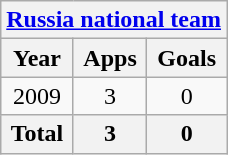<table class="wikitable" style="text-align:center">
<tr>
<th colspan=3><a href='#'>Russia national team</a></th>
</tr>
<tr>
<th>Year</th>
<th>Apps</th>
<th>Goals</th>
</tr>
<tr>
<td>2009</td>
<td>3</td>
<td>0</td>
</tr>
<tr>
<th>Total</th>
<th>3</th>
<th>0</th>
</tr>
</table>
